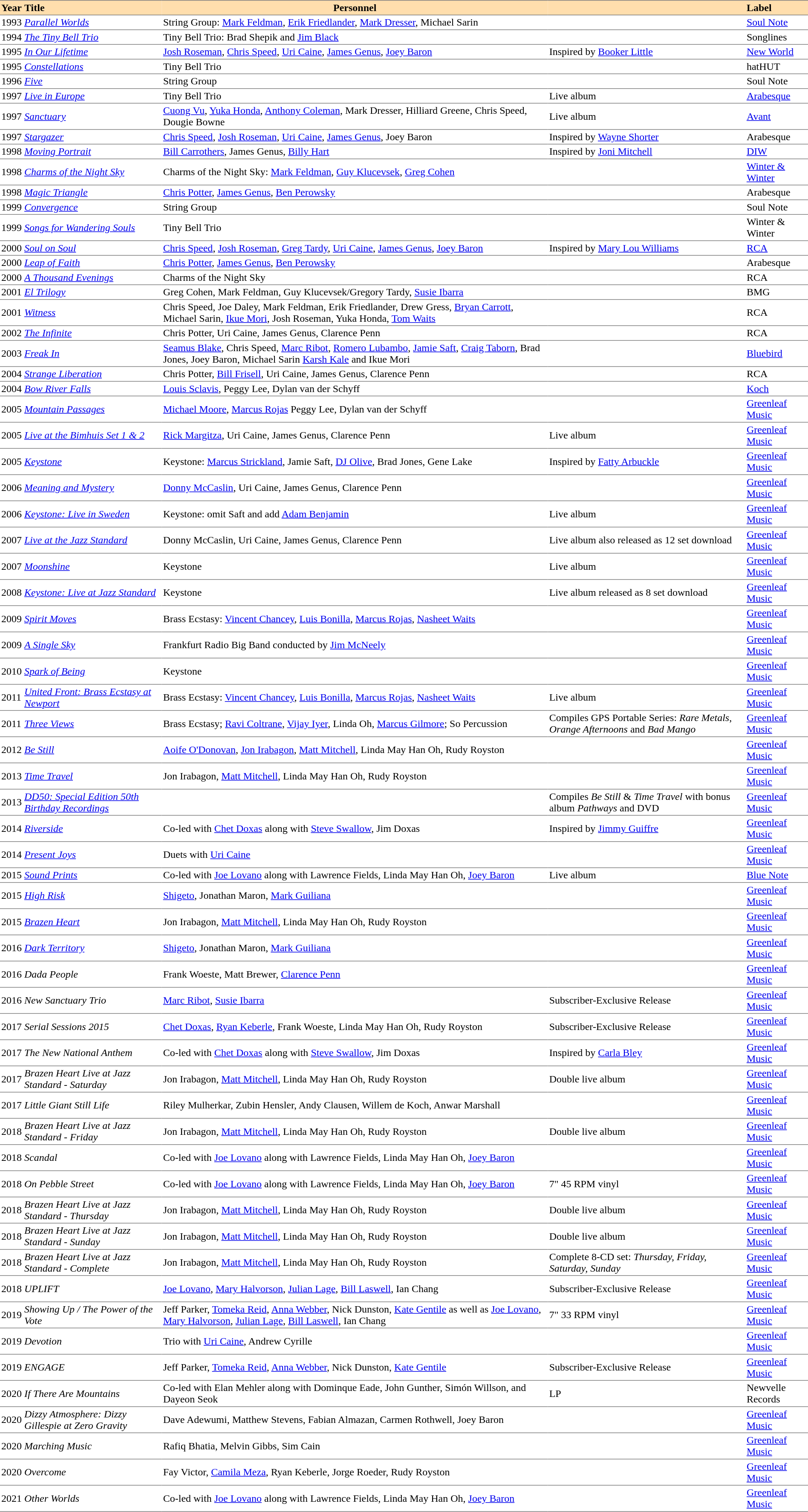<table cellspacing="0" cellpadding="2" border="0">
<tr style="background:#ffdead;">
<th style="text-align:left; border-bottom:1px solid gray; border-top:1px solid gray;">Year</th>
<th style="text-align:left; border-bottom:1px solid gray; border-top:1px solid gray;">Title</th>
<th style="width:600px; border-bottom:1px solid gray; border-top:1px solid gray;">Personnel</th>
<th align="centre" style="border-bottom:1px solid gray; border-top:1px solid gray;"></th>
<th style="text-align:left; border-bottom:1px solid gray; border-top:1px solid gray;">Label</th>
</tr>
<tr>
<td style="border-bottom:1px solid gray;">1993</td>
<td style="border-bottom:1px solid gray;"><em><a href='#'>Parallel Worlds</a></em></td>
<td style="border-bottom:1px solid gray;">String Group: <a href='#'>Mark Feldman</a>, <a href='#'>Erik Friedlander</a>, <a href='#'>Mark Dresser</a>, Michael Sarin</td>
<td style="border-bottom:1px solid gray;"></td>
<td style="border-bottom:1px solid gray;"><a href='#'>Soul Note</a></td>
</tr>
<tr>
<td style="border-bottom:1px solid gray;">1994</td>
<td style="border-bottom:1px solid gray;"><em><a href='#'>The Tiny Bell Trio</a></em></td>
<td style="border-bottom:1px solid gray;">Tiny Bell Trio: Brad Shepik and <a href='#'>Jim Black</a></td>
<td style="border-bottom:1px solid gray;"></td>
<td style="border-bottom:1px solid gray;">Songlines</td>
</tr>
<tr>
<td style="border-bottom:1px solid gray;">1995</td>
<td style="border-bottom:1px solid gray;"><em><a href='#'>In Our Lifetime</a></em></td>
<td style="border-bottom:1px solid gray;"><a href='#'>Josh Roseman</a>, <a href='#'>Chris Speed</a>, <a href='#'>Uri Caine</a>, <a href='#'>James Genus</a>, <a href='#'>Joey Baron</a></td>
<td style="border-bottom:1px solid gray;">Inspired by <a href='#'>Booker Little</a></td>
<td style="border-bottom:1px solid gray;"><a href='#'>New World</a></td>
</tr>
<tr>
<td style="border-bottom:1px solid gray;">1995</td>
<td style="border-bottom:1px solid gray;"><em><a href='#'>Constellations</a></em></td>
<td style="border-bottom:1px solid gray;">Tiny Bell Trio</td>
<td style="border-bottom:1px solid gray;"></td>
<td style="border-bottom:1px solid gray;">hatHUT</td>
</tr>
<tr>
<td style="border-bottom:1px solid gray;">1996</td>
<td style="border-bottom:1px solid gray;"><em><a href='#'>Five</a></em></td>
<td style="border-bottom:1px solid gray;">String Group</td>
<td style="border-bottom:1px solid gray;"></td>
<td style="border-bottom:1px solid gray;">Soul Note</td>
</tr>
<tr>
<td style="border-bottom:1px solid gray;">1997</td>
<td style="border-bottom:1px solid gray;"><em><a href='#'>Live in Europe</a></em></td>
<td style="border-bottom:1px solid gray;">Tiny Bell Trio</td>
<td style="border-bottom:1px solid gray;">Live album</td>
<td style="border-bottom:1px solid gray;"><a href='#'>Arabesque</a></td>
</tr>
<tr>
<td style="border-bottom:1px solid gray;">1997</td>
<td style="border-bottom:1px solid gray;"><em><a href='#'>Sanctuary</a></em></td>
<td style="border-bottom:1px solid gray;"><a href='#'>Cuong Vu</a>, <a href='#'>Yuka Honda</a>, <a href='#'>Anthony Coleman</a>, Mark Dresser, Hilliard Greene, Chris Speed, Dougie Bowne</td>
<td style="border-bottom:1px solid gray;">Live album</td>
<td style="border-bottom:1px solid gray;"><a href='#'>Avant</a></td>
</tr>
<tr>
<td style="border-bottom:1px solid gray;">1997</td>
<td style="border-bottom:1px solid gray;"><em><a href='#'>Stargazer</a> </em></td>
<td style="border-bottom:1px solid gray;"><a href='#'>Chris Speed</a>, <a href='#'>Josh Roseman</a>, <a href='#'>Uri Caine</a>, <a href='#'>James Genus</a>, Joey Baron</td>
<td style="border-bottom:1px solid gray;">Inspired by <a href='#'>Wayne Shorter</a></td>
<td style="border-bottom:1px solid gray;">Arabesque</td>
</tr>
<tr>
<td style="border-bottom:1px solid gray;">1998</td>
<td style="border-bottom:1px solid gray;"><em><a href='#'>Moving Portrait</a></em></td>
<td style="border-bottom:1px solid gray;"><a href='#'>Bill Carrothers</a>, James Genus, <a href='#'>Billy Hart</a></td>
<td style="border-bottom:1px solid gray;">Inspired by <a href='#'>Joni Mitchell</a></td>
<td style="border-bottom:1px solid gray;"><a href='#'>DIW</a></td>
</tr>
<tr>
<td style="border-bottom:1px solid gray;">1998</td>
<td style="border-bottom:1px solid gray;"><em><a href='#'>Charms of the Night Sky</a></em></td>
<td style="border-bottom:1px solid gray;">Charms of the Night Sky: <a href='#'>Mark Feldman</a>, <a href='#'>Guy Klucevsek</a>, <a href='#'>Greg Cohen</a></td>
<td style="border-bottom:1px solid gray;"></td>
<td style="border-bottom:1px solid gray;"><a href='#'>Winter & Winter</a></td>
</tr>
<tr>
<td style="border-bottom:1px solid gray;">1998</td>
<td style="border-bottom:1px solid gray;"><em><a href='#'>Magic Triangle</a></em></td>
<td style="border-bottom:1px solid gray;"><a href='#'>Chris Potter</a>, <a href='#'>James Genus</a>, <a href='#'>Ben Perowsky</a></td>
<td style="border-bottom:1px solid gray;"></td>
<td style="border-bottom:1px solid gray;">Arabesque</td>
</tr>
<tr>
<td style="border-bottom:1px solid gray;">1999</td>
<td style="border-bottom:1px solid gray;"><em><a href='#'>Convergence</a></em></td>
<td style="border-bottom:1px solid gray;">String Group</td>
<td style="border-bottom:1px solid gray;"></td>
<td style="border-bottom:1px solid gray;">Soul Note</td>
</tr>
<tr>
<td style="border-bottom:1px solid gray;">1999</td>
<td style="border-bottom:1px solid gray;"><em><a href='#'>Songs for Wandering Souls</a></em></td>
<td style="border-bottom:1px solid gray;">Tiny Bell Trio</td>
<td style="border-bottom:1px solid gray;"></td>
<td style="border-bottom:1px solid gray;">Winter & Winter</td>
</tr>
<tr>
<td style="border-bottom:1px solid gray;">2000</td>
<td style="border-bottom:1px solid gray;"><em><a href='#'>Soul on Soul</a></em></td>
<td style="border-bottom:1px solid gray;"><a href='#'>Chris Speed</a>, <a href='#'>Josh Roseman</a>, <a href='#'>Greg Tardy</a>, <a href='#'>Uri Caine</a>, <a href='#'>James Genus</a>, <a href='#'>Joey Baron</a></td>
<td style="border-bottom:1px solid gray;">Inspired by <a href='#'>Mary Lou Williams</a></td>
<td style="border-bottom:1px solid gray;"><a href='#'>RCA</a></td>
</tr>
<tr>
<td style="border-bottom:1px solid gray;">2000</td>
<td style="border-bottom:1px solid gray;"><em><a href='#'>Leap of Faith</a></em></td>
<td style="border-bottom:1px solid gray;"><a href='#'>Chris Potter</a>, <a href='#'>James Genus</a>, <a href='#'>Ben Perowsky</a></td>
<td style="border-bottom:1px solid gray;"></td>
<td style="border-bottom:1px solid gray;">Arabesque</td>
</tr>
<tr>
<td style="border-bottom:1px solid gray;">2000</td>
<td style="border-bottom:1px solid gray;"><em><a href='#'>A Thousand Evenings</a></em></td>
<td style="border-bottom:1px solid gray;">Charms of the Night Sky</td>
<td style="border-bottom:1px solid gray;"></td>
<td style="border-bottom:1px solid gray;">RCA</td>
</tr>
<tr>
<td style="border-bottom:1px solid gray;">2001</td>
<td style="border-bottom:1px solid gray;"><em><a href='#'>El Trilogy</a></em></td>
<td style="border-bottom:1px solid gray;">Greg Cohen, Mark Feldman, Guy Klucevsek/Gregory Tardy, <a href='#'>Susie Ibarra</a></td>
<td style="border-bottom:1px solid gray;"></td>
<td style="border-bottom:1px solid gray;">BMG</td>
</tr>
<tr>
<td style="border-bottom:1px solid gray;">2001</td>
<td style="border-bottom:1px solid gray;"><em><a href='#'>Witness</a></em></td>
<td style="border-bottom:1px solid gray;">Chris Speed, Joe Daley, Mark Feldman, Erik Friedlander, Drew Gress, <a href='#'>Bryan Carrott</a>, Michael Sarin, <a href='#'>Ikue Mori</a>, Josh Roseman, Yuka Honda, <a href='#'>Tom Waits</a></td>
<td style="border-bottom:1px solid gray;"></td>
<td style="border-bottom:1px solid gray;">RCA</td>
</tr>
<tr>
<td style="border-bottom:1px solid gray;">2002</td>
<td style="border-bottom:1px solid gray;"><em><a href='#'>The Infinite</a></em></td>
<td style="border-bottom:1px solid gray;">Chris Potter, Uri Caine, James Genus, Clarence Penn</td>
<td style="border-bottom:1px solid gray;"></td>
<td style="border-bottom:1px solid gray;">RCA</td>
</tr>
<tr>
<td style="border-bottom:1px solid gray;">2003</td>
<td style="border-bottom:1px solid gray;"><em><a href='#'>Freak In</a></em></td>
<td style="border-bottom:1px solid gray;"><a href='#'>Seamus Blake</a>, Chris Speed, <a href='#'>Marc Ribot</a>, <a href='#'>Romero Lubambo</a>, <a href='#'>Jamie Saft</a>, <a href='#'>Craig Taborn</a>, Brad Jones, Joey Baron, Michael Sarin <a href='#'>Karsh Kale</a> and Ikue Mori</td>
<td style="border-bottom:1px solid gray;"></td>
<td style="border-bottom:1px solid gray;"><a href='#'>Bluebird</a></td>
</tr>
<tr>
<td style="border-bottom:1px solid gray;">2004</td>
<td style="border-bottom:1px solid gray;"><em><a href='#'>Strange Liberation</a></em></td>
<td style="border-bottom:1px solid gray;">Chris Potter, <a href='#'>Bill Frisell</a>, Uri Caine, James Genus, Clarence Penn</td>
<td style="border-bottom:1px solid gray;"></td>
<td style="border-bottom:1px solid gray;">RCA</td>
</tr>
<tr>
<td style="border-bottom:1px solid gray;">2004</td>
<td style="border-bottom:1px solid gray;"><em><a href='#'>Bow River Falls</a></em></td>
<td style="border-bottom:1px solid gray;"><a href='#'>Louis Sclavis</a>, Peggy Lee, Dylan van der Schyff</td>
<td style="border-bottom:1px solid gray;"></td>
<td style="border-bottom:1px solid gray;"><a href='#'>Koch</a></td>
</tr>
<tr>
<td style="border-bottom:1px solid gray;">2005</td>
<td style="border-bottom:1px solid gray;"><em><a href='#'>Mountain Passages</a></em></td>
<td style="border-bottom:1px solid gray;"><a href='#'>Michael Moore</a>, <a href='#'>Marcus Rojas</a> Peggy Lee, Dylan van der Schyff</td>
<td style="border-bottom:1px solid gray;"></td>
<td style="border-bottom:1px solid gray;"><a href='#'>Greenleaf Music</a></td>
</tr>
<tr>
<td style="border-bottom:1px solid gray;">2005</td>
<td style="border-bottom:1px solid gray;"><em><a href='#'>Live at the Bimhuis Set 1 & 2</a></em></td>
<td style="border-bottom:1px solid gray;"><a href='#'>Rick Margitza</a>, Uri Caine, James Genus, Clarence Penn</td>
<td style="border-bottom:1px solid gray;">Live album</td>
<td style="border-bottom:1px solid gray;"><a href='#'>Greenleaf Music</a></td>
</tr>
<tr>
<td style="border-bottom:1px solid gray;">2005</td>
<td style="border-bottom:1px solid gray;"><em><a href='#'>Keystone</a></em></td>
<td style="border-bottom:1px solid gray;">Keystone: <a href='#'>Marcus Strickland</a>, Jamie Saft, <a href='#'>DJ Olive</a>, Brad Jones, Gene Lake</td>
<td style="border-bottom:1px solid gray;">Inspired by <a href='#'>Fatty Arbuckle</a></td>
<td style="border-bottom:1px solid gray;"><a href='#'>Greenleaf Music</a></td>
</tr>
<tr>
<td style="border-bottom:1px solid gray;">2006</td>
<td style="border-bottom:1px solid gray;"><em><a href='#'>Meaning and Mystery</a></em></td>
<td style="border-bottom:1px solid gray;"><a href='#'>Donny McCaslin</a>, Uri Caine, James Genus, Clarence Penn</td>
<td style="border-bottom:1px solid gray;"></td>
<td style="border-bottom:1px solid gray;"><a href='#'>Greenleaf Music</a></td>
</tr>
<tr>
<td style="border-bottom:1px solid gray;">2006</td>
<td style="border-bottom:1px solid gray;"><em><a href='#'>Keystone: Live in Sweden</a></em></td>
<td style="border-bottom:1px solid gray;">Keystone: omit Saft and add <a href='#'>Adam Benjamin</a></td>
<td style="border-bottom:1px solid gray;">Live album</td>
<td style="border-bottom:1px solid gray;"><a href='#'>Greenleaf Music</a></td>
</tr>
<tr>
<td style="border-bottom:1px solid gray;">2007</td>
<td style="border-bottom:1px solid gray;"><em><a href='#'>Live at the Jazz Standard</a></em></td>
<td style="border-bottom:1px solid gray;">Donny McCaslin, Uri Caine, James Genus, Clarence Penn</td>
<td style="border-bottom:1px solid gray;">Live album also released as 12 set download</td>
<td style="border-bottom:1px solid gray;"><a href='#'>Greenleaf Music</a></td>
</tr>
<tr>
<td style="border-bottom:1px solid gray;">2007</td>
<td style="border-bottom:1px solid gray;"><em><a href='#'>Moonshine</a></em></td>
<td style="border-bottom:1px solid gray;">Keystone</td>
<td style="border-bottom:1px solid gray;">Live album</td>
<td style="border-bottom:1px solid gray;"><a href='#'>Greenleaf Music</a></td>
</tr>
<tr>
<td style="border-bottom:1px solid gray;">2008</td>
<td style="border-bottom:1px solid gray;"><em><a href='#'>Keystone: Live at Jazz Standard</a></em></td>
<td style="border-bottom:1px solid gray;">Keystone</td>
<td style="border-bottom:1px solid gray;">Live album released as 8 set download</td>
<td style="border-bottom:1px solid gray;"><a href='#'>Greenleaf Music</a></td>
</tr>
<tr>
<td style="border-bottom:1px solid gray;">2009</td>
<td style="border-bottom:1px solid gray;"><em><a href='#'>Spirit Moves</a></em></td>
<td style="border-bottom:1px solid gray;">Brass Ecstasy: <a href='#'>Vincent Chancey</a>, <a href='#'>Luis Bonilla</a>, <a href='#'>Marcus Rojas</a>, <a href='#'>Nasheet Waits</a></td>
<td style="border-bottom:1px solid gray;"></td>
<td style="border-bottom:1px solid gray;"><a href='#'>Greenleaf Music</a></td>
</tr>
<tr>
<td style="border-bottom:1px solid gray;">2009</td>
<td style="border-bottom:1px solid gray;"><em><a href='#'>A Single Sky</a></em></td>
<td style="border-bottom:1px solid gray;">Frankfurt Radio Big Band conducted by <a href='#'>Jim McNeely</a></td>
<td style="border-bottom:1px solid gray;"></td>
<td style="border-bottom:1px solid gray;"><a href='#'>Greenleaf Music</a></td>
</tr>
<tr>
<td style="border-bottom:1px solid gray;">2010</td>
<td style="border-bottom:1px solid gray;"><em><a href='#'>Spark of Being</a></em></td>
<td style="border-bottom:1px solid gray;">Keystone</td>
<td style="border-bottom:1px solid gray;"></td>
<td style="border-bottom:1px solid gray;"><a href='#'>Greenleaf Music</a></td>
</tr>
<tr>
<td style="border-bottom:1px solid gray;">2011</td>
<td style="border-bottom:1px solid gray;"><em><a href='#'>United Front: Brass Ecstasy at Newport</a></em></td>
<td style="border-bottom:1px solid gray;">Brass Ecstasy: <a href='#'>Vincent Chancey</a>, <a href='#'>Luis Bonilla</a>, <a href='#'>Marcus Rojas</a>, <a href='#'>Nasheet Waits</a></td>
<td style="border-bottom:1px solid gray;">Live album</td>
<td style="border-bottom:1px solid gray;"><a href='#'>Greenleaf Music</a></td>
</tr>
<tr>
<td style="border-bottom:1px solid gray;">2011</td>
<td style="border-bottom:1px solid gray;"><em><a href='#'>Three Views</a></em></td>
<td style="border-bottom:1px solid gray;">Brass Ecstasy; <a href='#'>Ravi Coltrane</a>, <a href='#'>Vijay Iyer</a>, Linda Oh, <a href='#'>Marcus Gilmore</a>; So Percussion</td>
<td style="border-bottom:1px solid gray;">Compiles GPS Portable Series: <em>Rare Metals</em>, <em>Orange Afternoons</em> and <em>Bad Mango</em></td>
<td style="border-bottom:1px solid gray;"><a href='#'>Greenleaf Music</a></td>
</tr>
<tr>
<td style="border-bottom:1px solid gray;">2012</td>
<td style="border-bottom:1px solid gray;"><em><a href='#'>Be Still</a></em></td>
<td style="border-bottom:1px solid gray;"><a href='#'>Aoife O'Donovan</a>, <a href='#'>Jon Irabagon</a>, <a href='#'>Matt Mitchell</a>, Linda May Han Oh, Rudy Royston</td>
<td style="border-bottom:1px solid gray;"></td>
<td style="border-bottom:1px solid gray;"><a href='#'>Greenleaf Music</a></td>
</tr>
<tr>
<td style="border-bottom:1px solid gray;">2013</td>
<td style="border-bottom:1px solid gray;"><em><a href='#'>Time Travel</a></em></td>
<td style="border-bottom:1px solid gray;">Jon Irabagon, <a href='#'>Matt Mitchell</a>, Linda May Han Oh, Rudy Royston</td>
<td style="border-bottom:1px solid gray;"></td>
<td style="border-bottom:1px solid gray;"><a href='#'>Greenleaf Music</a></td>
</tr>
<tr>
<td style="border-bottom:1px solid gray;">2013</td>
<td style="border-bottom:1px solid gray;"><em><a href='#'>DD50: Special Edition 50th Birthday Recordings</a></em></td>
<td style="border-bottom:1px solid gray;"></td>
<td style="border-bottom:1px solid gray;">Compiles <em>Be Still</em> & <em>Time Travel</em> with bonus album <em>Pathways</em> and DVD</td>
<td style="border-bottom:1px solid gray;"><a href='#'>Greenleaf Music</a></td>
</tr>
<tr>
<td style="border-bottom:1px solid gray;">2014</td>
<td style="border-bottom:1px solid gray;"><em><a href='#'>Riverside</a></em></td>
<td style="border-bottom:1px solid gray;">Co-led with <a href='#'>Chet Doxas</a> along with <a href='#'>Steve Swallow</a>, Jim Doxas</td>
<td style="border-bottom:1px solid gray;">Inspired by <a href='#'>Jimmy Guiffre</a></td>
<td style="border-bottom:1px solid gray;"><a href='#'>Greenleaf Music</a></td>
</tr>
<tr>
<td style="border-bottom:1px solid gray;">2014</td>
<td style="border-bottom:1px solid gray;"><em><a href='#'>Present Joys</a></em></td>
<td style="border-bottom:1px solid gray;">Duets with <a href='#'>Uri Caine</a></td>
<td style="border-bottom:1px solid gray;"></td>
<td style="border-bottom:1px solid gray;"><a href='#'>Greenleaf Music</a></td>
</tr>
<tr>
<td style="border-bottom:1px solid gray;">2015</td>
<td style="border-bottom:1px solid gray;"><em><a href='#'>Sound Prints</a></em></td>
<td style="border-bottom:1px solid gray;">Co-led with <a href='#'>Joe Lovano</a> along with Lawrence Fields, Linda May Han Oh, <a href='#'>Joey Baron</a></td>
<td style="border-bottom:1px solid gray;">Live album</td>
<td style="border-bottom:1px solid gray;"><a href='#'>Blue Note</a></td>
</tr>
<tr>
<td style="border-bottom:1px solid gray;">2015</td>
<td style="border-bottom:1px solid gray;"><em><a href='#'>High Risk</a></em></td>
<td style="border-bottom:1px solid gray;"><a href='#'>Shigeto</a>, Jonathan Maron, <a href='#'>Mark Guiliana</a></td>
<td style="border-bottom:1px solid gray;"></td>
<td style="border-bottom:1px solid gray;"><a href='#'>Greenleaf Music</a></td>
</tr>
<tr>
<td style="border-bottom:1px solid gray;">2015</td>
<td style="border-bottom:1px solid gray;"><em><a href='#'>Brazen Heart</a></em></td>
<td style="border-bottom:1px solid gray;">Jon Irabagon, <a href='#'>Matt Mitchell</a>, Linda May Han Oh, Rudy Royston</td>
<td style="border-bottom:1px solid gray;"></td>
<td style="border-bottom:1px solid gray;"><a href='#'>Greenleaf Music</a></td>
</tr>
<tr>
<td style="border-bottom:1px solid gray;">2016</td>
<td style="border-bottom:1px solid gray;"><em><a href='#'>Dark Territory</a></em></td>
<td style="border-bottom:1px solid gray;"><a href='#'>Shigeto</a>, Jonathan Maron, <a href='#'>Mark Guiliana</a></td>
<td style="border-bottom:1px solid gray;"></td>
<td style="border-bottom:1px solid gray;"><a href='#'>Greenleaf Music</a></td>
</tr>
<tr>
<td style="border-bottom:1px solid gray;">2016</td>
<td style="border-bottom:1px solid gray;"><em>Dada People</em></td>
<td style="border-bottom:1px solid gray;">Frank Woeste, Matt Brewer, <a href='#'>Clarence Penn</a></td>
<td style="border-bottom:1px solid gray;"></td>
<td style="border-bottom:1px solid gray;"><a href='#'>Greenleaf Music</a></td>
</tr>
<tr>
<td style="border-bottom:1px solid gray;">2016</td>
<td style="border-bottom:1px solid gray;"><em>New Sanctuary Trio</em></td>
<td style="border-bottom:1px solid gray;"><a href='#'>Marc Ribot</a>, <a href='#'>Susie Ibarra</a></td>
<td style="border-bottom:1px solid gray;">Subscriber-Exclusive Release</td>
<td style="border-bottom:1px solid gray;"><a href='#'>Greenleaf Music</a></td>
</tr>
<tr>
<td style="border-bottom:1px solid gray;">2017</td>
<td style="border-bottom:1px solid gray;"><em>Serial Sessions 2015</em></td>
<td style="border-bottom:1px solid gray;"><a href='#'>Chet Doxas</a>, <a href='#'>Ryan Keberle</a>, Frank Woeste, Linda May Han Oh, Rudy Royston</td>
<td style="border-bottom:1px solid gray;">Subscriber-Exclusive Release</td>
<td style="border-bottom:1px solid gray;"><a href='#'>Greenleaf Music</a></td>
</tr>
<tr>
<td style="border-bottom:1px solid gray;">2017</td>
<td style="border-bottom:1px solid gray;"><em>The New National Anthem</em></td>
<td style="border-bottom:1px solid gray;">Co-led with <a href='#'>Chet Doxas</a> along with <a href='#'>Steve Swallow</a>, Jim Doxas</td>
<td style="border-bottom:1px solid gray;">Inspired by <a href='#'>Carla Bley</a></td>
<td style="border-bottom:1px solid gray;"><a href='#'>Greenleaf Music</a></td>
</tr>
<tr>
<td style="border-bottom:1px solid gray;">2017</td>
<td style="border-bottom:1px solid gray;"><em>Brazen Heart Live at Jazz Standard - Saturday</em></td>
<td style="border-bottom:1px solid gray;">Jon Irabagon, <a href='#'>Matt Mitchell</a>, Linda May Han Oh, Rudy Royston</td>
<td style="border-bottom:1px solid gray;">Double live album</td>
<td style="border-bottom:1px solid gray;"><a href='#'>Greenleaf Music</a></td>
</tr>
<tr>
<td style="border-bottom:1px solid gray;">2017</td>
<td style="border-bottom:1px solid gray;"><em>Little Giant Still Life</em></td>
<td style="border-bottom:1px solid gray;">Riley Mulherkar, Zubin Hensler, Andy Clausen, Willem de Koch, Anwar Marshall</td>
<td style="border-bottom:1px solid gray;"></td>
<td style="border-bottom:1px solid gray;"><a href='#'>Greenleaf Music</a></td>
</tr>
<tr>
<td style="border-bottom:1px solid gray;">2018</td>
<td style="border-bottom:1px solid gray;"><em>Brazen Heart Live at Jazz Standard - Friday</em></td>
<td style="border-bottom:1px solid gray;">Jon Irabagon, <a href='#'>Matt Mitchell</a>, Linda May Han Oh, Rudy Royston</td>
<td style="border-bottom:1px solid gray;">Double live album</td>
<td style="border-bottom:1px solid gray;"><a href='#'>Greenleaf Music</a></td>
</tr>
<tr>
<td style="border-bottom:1px solid gray;">2018</td>
<td style="border-bottom:1px solid gray;"><em>Scandal</em></td>
<td style="border-bottom:1px solid gray;">Co-led with <a href='#'>Joe Lovano</a> along with Lawrence Fields, Linda May Han Oh, <a href='#'>Joey Baron</a></td>
<td style="border-bottom:1px solid gray;"></td>
<td style="border-bottom:1px solid gray;"><a href='#'>Greenleaf Music</a></td>
</tr>
<tr>
<td style="border-bottom:1px solid gray;">2018</td>
<td style="border-bottom:1px solid gray;"><em>On Pebble Street</em></td>
<td style="border-bottom:1px solid gray;">Co-led with <a href='#'>Joe Lovano</a> along with Lawrence Fields, Linda May Han Oh, <a href='#'>Joey Baron</a></td>
<td style="border-bottom:1px solid gray;">7" 45 RPM vinyl</td>
<td style="border-bottom:1px solid gray;"><a href='#'>Greenleaf Music</a></td>
</tr>
<tr>
<td style="border-bottom:1px solid gray;">2018</td>
<td style="border-bottom:1px solid gray;"><em>Brazen Heart Live at Jazz Standard - Thursday</em></td>
<td style="border-bottom:1px solid gray;">Jon Irabagon, <a href='#'>Matt Mitchell</a>, Linda May Han Oh, Rudy Royston</td>
<td style="border-bottom:1px solid gray;">Double live album</td>
<td style="border-bottom:1px solid gray;"><a href='#'>Greenleaf Music</a></td>
</tr>
<tr>
<td style="border-bottom:1px solid gray;">2018</td>
<td style="border-bottom:1px solid gray;"><em>Brazen Heart Live at Jazz Standard - Sunday</em></td>
<td style="border-bottom:1px solid gray;">Jon Irabagon, <a href='#'>Matt Mitchell</a>, Linda May Han Oh, Rudy Royston</td>
<td style="border-bottom:1px solid gray;">Double live album</td>
<td style="border-bottom:1px solid gray;"><a href='#'>Greenleaf Music</a></td>
</tr>
<tr>
<td style="border-bottom:1px solid gray;">2018</td>
<td style="border-bottom:1px solid gray;"><em>Brazen Heart Live at Jazz Standard - Complete</em></td>
<td style="border-bottom:1px solid gray;">Jon Irabagon, <a href='#'>Matt Mitchell</a>, Linda May Han Oh, Rudy Royston</td>
<td style="border-bottom:1px solid gray;">Complete 8-CD set: <em>Thursday, Friday, Saturday, Sunday</em></td>
<td style="border-bottom:1px solid gray;"><a href='#'>Greenleaf Music</a></td>
</tr>
<tr>
<td style="border-bottom:1px solid gray;">2018</td>
<td style="border-bottom:1px solid gray;"><em>UPLIFT</em></td>
<td style="border-bottom:1px solid gray;"><a href='#'>Joe Lovano</a>, <a href='#'>Mary Halvorson</a>, <a href='#'>Julian Lage</a>, <a href='#'>Bill Laswell</a>, Ian Chang</td>
<td style="border-bottom:1px solid gray;">Subscriber-Exclusive Release</td>
<td style="border-bottom:1px solid gray;"><a href='#'>Greenleaf Music</a></td>
</tr>
<tr>
<td style="border-bottom:1px solid gray;">2019</td>
<td style="border-bottom:1px solid gray;"><em>Showing Up / The Power of the Vote</em></td>
<td style="border-bottom:1px solid gray;">Jeff Parker, <a href='#'>Tomeka Reid</a>, <a href='#'>Anna Webber</a>, Nick Dunston, <a href='#'>Kate Gentile</a> as well as <a href='#'>Joe Lovano</a>, <a href='#'>Mary Halvorson</a>, <a href='#'>Julian Lage</a>, <a href='#'>Bill Laswell</a>, Ian Chang</td>
<td style="border-bottom:1px solid gray;">7" 33 RPM vinyl</td>
<td style="border-bottom:1px solid gray;"><a href='#'>Greenleaf Music</a></td>
</tr>
<tr>
<td style="border-bottom:1px solid gray;">2019</td>
<td style="border-bottom:1px solid gray;"><em>Devotion</em></td>
<td style="border-bottom:1px solid gray;">Trio with <a href='#'>Uri Caine</a>, Andrew Cyrille</td>
<td style="border-bottom:1px solid gray;"></td>
<td style="border-bottom:1px solid gray;"><a href='#'>Greenleaf Music</a></td>
</tr>
<tr>
<td style="border-bottom:1px solid gray;">2019</td>
<td style="border-bottom:1px solid gray;"><em>ENGAGE</em></td>
<td style="border-bottom:1px solid gray;">Jeff Parker, <a href='#'>Tomeka Reid</a>, <a href='#'>Anna Webber</a>, Nick Dunston, <a href='#'>Kate Gentile</a></td>
<td style="border-bottom:1px solid gray;">Subscriber-Exclusive Release</td>
<td style="border-bottom:1px solid gray;"><a href='#'>Greenleaf Music</a></td>
</tr>
<tr>
<td style="border-bottom:1px solid gray;">2020</td>
<td style="border-bottom:1px solid gray;"><em>If There Are Mountains</em></td>
<td style="border-bottom:1px solid gray;">Co-led with Elan Mehler along with Dominque Eade, John Gunther, Simón Willson, and Dayeon Seok</td>
<td style="border-bottom:1px solid gray;">LP</td>
<td style="border-bottom:1px solid gray;">Newvelle Records</td>
</tr>
<tr>
<td style="border-bottom:1px solid gray;">2020</td>
<td style="border-bottom:1px solid gray;"><em>Dizzy Atmosphere: Dizzy Gillespie at Zero Gravity</em></td>
<td style="border-bottom:1px solid gray;">Dave Adewumi, Matthew Stevens, Fabian Almazan, Carmen Rothwell, Joey Baron</td>
<td style="border-bottom:1px solid gray;"></td>
<td style="border-bottom:1px solid gray;"><a href='#'>Greenleaf Music</a></td>
</tr>
<tr>
<td style="border-bottom:1px solid gray;">2020</td>
<td style="border-bottom:1px solid gray;"><em>Marching Music</em></td>
<td style="border-bottom:1px solid gray;">Rafiq Bhatia, Melvin Gibbs, Sim Cain</td>
<td style="border-bottom:1px solid gray;"></td>
<td style="border-bottom:1px solid gray;"><a href='#'>Greenleaf Music</a></td>
</tr>
<tr>
<td style="border-bottom:1px solid gray;">2020</td>
<td style="border-bottom:1px solid gray;"><em>Overcome</em></td>
<td style="border-bottom:1px solid gray;">Fay Victor, <a href='#'>Camila Meza</a>, Ryan Keberle, Jorge Roeder, Rudy Royston</td>
<td style="border-bottom:1px solid gray;"></td>
<td style="border-bottom:1px solid gray;"><a href='#'>Greenleaf Music</a></td>
</tr>
<tr>
<td style="border-bottom:1px solid gray;">2021</td>
<td style="border-bottom:1px solid gray;"><em>Other Worlds</em></td>
<td style="border-bottom:1px solid gray;">Co-led with <a href='#'>Joe Lovano</a> along with Lawrence Fields, Linda May Han Oh, <a href='#'>Joey Baron</a></td>
<td style="border-bottom:1px solid gray;"></td>
<td style="border-bottom:1px solid gray;"><a href='#'>Greenleaf Music</a></td>
</tr>
</table>
